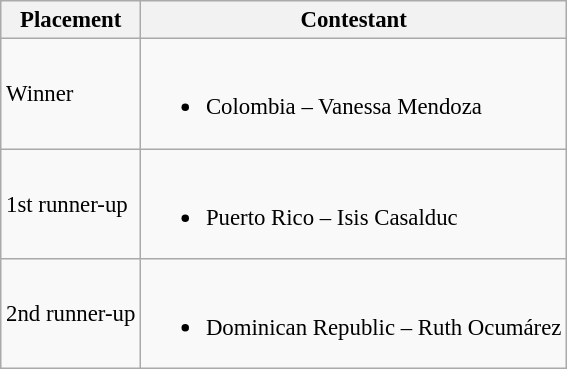<table class="wikitable sortable" style="font-size:95%;">
<tr>
<th>Placement</th>
<th>Contestant</th>
</tr>
<tr>
<td>Winner</td>
<td><br><ul><li> Colombia – Vanessa Mendoza</li></ul></td>
</tr>
<tr>
<td>1st runner-up</td>
<td><br><ul><li> Puerto Rico – Isis Casalduc</li></ul></td>
</tr>
<tr>
<td>2nd runner-up</td>
<td><br><ul><li> Dominican Republic – Ruth Ocumárez</li></ul></td>
</tr>
</table>
